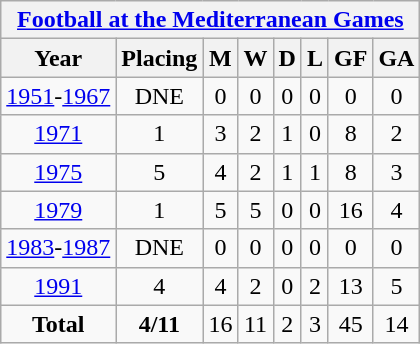<table class="wikitable" style="text-align: center;font-size:100%;">
<tr>
<th colspan=9><a href='#'>Football at the Mediterranean Games</a></th>
</tr>
<tr>
<th>Year</th>
<th>Placing</th>
<th>M</th>
<th>W</th>
<th>D</th>
<th>L</th>
<th>GF</th>
<th>GA</th>
</tr>
<tr>
<td><a href='#'>1951</a>-<a href='#'>1967</a></td>
<td>DNE</td>
<td>0</td>
<td>0</td>
<td>0</td>
<td>0</td>
<td>0</td>
<td>0</td>
</tr>
<tr>
<td> <a href='#'>1971</a></td>
<td>1</td>
<td>3</td>
<td>2</td>
<td>1</td>
<td>0</td>
<td>8</td>
<td>2</td>
</tr>
<tr>
<td><a href='#'>1975</a></td>
<td>5</td>
<td>4</td>
<td>2</td>
<td>1</td>
<td>1</td>
<td>8</td>
<td>3</td>
</tr>
<tr>
<td> <a href='#'>1979</a></td>
<td>1</td>
<td>5</td>
<td>5</td>
<td>0</td>
<td>0</td>
<td>16</td>
<td>4</td>
</tr>
<tr>
<td> <a href='#'>1983</a>-<a href='#'>1987</a></td>
<td>DNE</td>
<td>0</td>
<td>0</td>
<td>0</td>
<td>0</td>
<td>0</td>
<td>0</td>
</tr>
<tr>
<td><a href='#'>1991</a></td>
<td>4</td>
<td>4</td>
<td>2</td>
<td>0</td>
<td>2</td>
<td>13</td>
<td>5</td>
</tr>
<tr>
<td><strong>Total</strong></td>
<td><strong>4/11</strong></td>
<td>16</td>
<td>11</td>
<td>2</td>
<td>3</td>
<td>45</td>
<td>14</td>
</tr>
</table>
